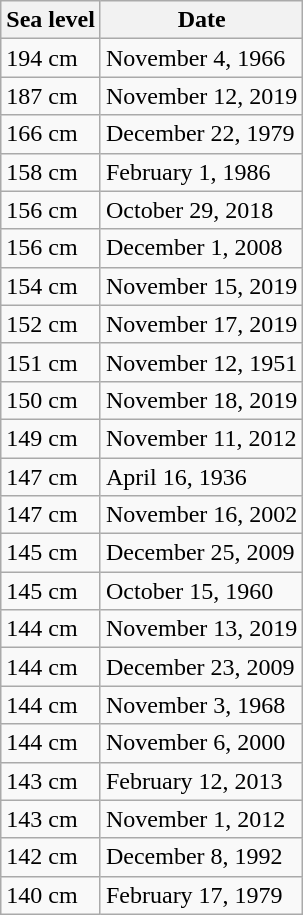<table class="wikitable sortable">
<tr>
<th>Sea level</th>
<th>Date</th>
</tr>
<tr>
<td>194 cm</td>
<td>November 4, 1966</td>
</tr>
<tr>
<td>187 cm</td>
<td>November 12, 2019</td>
</tr>
<tr>
<td>166 cm</td>
<td>December 22, 1979</td>
</tr>
<tr>
<td>158 cm</td>
<td>February 1, 1986</td>
</tr>
<tr>
<td>156 cm</td>
<td>October 29, 2018</td>
</tr>
<tr>
<td>156 cm</td>
<td>December 1, 2008</td>
</tr>
<tr>
<td>154 cm</td>
<td>November 15, 2019</td>
</tr>
<tr>
<td>152 cm</td>
<td>November 17, 2019</td>
</tr>
<tr>
<td>151 cm</td>
<td>November 12, 1951</td>
</tr>
<tr>
<td>150 cm</td>
<td>November 18, 2019</td>
</tr>
<tr>
<td>149 cm</td>
<td>November 11, 2012</td>
</tr>
<tr>
<td>147 cm</td>
<td>April 16, 1936</td>
</tr>
<tr>
<td>147 cm</td>
<td>November 16, 2002</td>
</tr>
<tr>
<td>145 cm</td>
<td>December 25, 2009</td>
</tr>
<tr>
<td>145 cm</td>
<td>October 15, 1960</td>
</tr>
<tr>
<td>144 cm</td>
<td>November 13, 2019</td>
</tr>
<tr>
<td>144 cm</td>
<td>December 23, 2009</td>
</tr>
<tr>
<td>144 cm</td>
<td>November 3, 1968</td>
</tr>
<tr>
<td>144 cm</td>
<td>November 6, 2000</td>
</tr>
<tr>
<td>143 cm</td>
<td>February 12, 2013</td>
</tr>
<tr>
<td>143 cm</td>
<td>November 1, 2012</td>
</tr>
<tr>
<td>142 cm</td>
<td>December 8, 1992</td>
</tr>
<tr>
<td>140 cm</td>
<td>February 17, 1979</td>
</tr>
</table>
